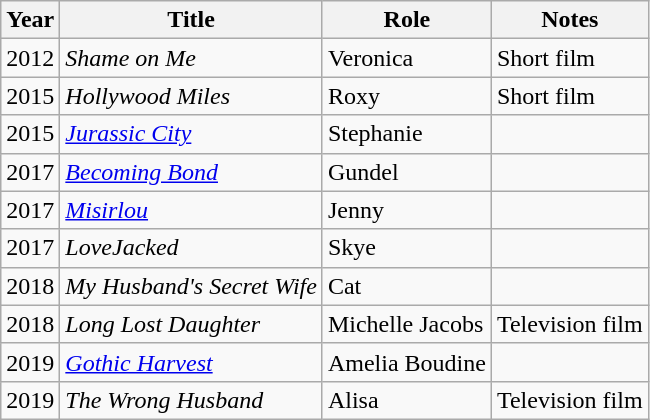<table class="wikitable sortable">
<tr>
<th>Year</th>
<th>Title</th>
<th>Role</th>
<th class="unsortable">Notes</th>
</tr>
<tr>
<td>2012</td>
<td><em>Shame on Me</em></td>
<td>Veronica</td>
<td>Short film</td>
</tr>
<tr>
<td>2015</td>
<td><em>Hollywood Miles</em></td>
<td>Roxy</td>
<td>Short film</td>
</tr>
<tr>
<td>2015</td>
<td><em><a href='#'>Jurassic City</a></em></td>
<td>Stephanie</td>
<td></td>
</tr>
<tr>
<td>2017</td>
<td><em><a href='#'>Becoming Bond</a></em></td>
<td>Gundel</td>
<td></td>
</tr>
<tr>
<td>2017</td>
<td><em><a href='#'>Misirlou</a></em></td>
<td>Jenny</td>
<td></td>
</tr>
<tr>
<td>2017</td>
<td><em>LoveJacked</em></td>
<td>Skye</td>
<td></td>
</tr>
<tr>
<td>2018</td>
<td><em>My Husband's Secret Wife</em></td>
<td>Cat</td>
<td></td>
</tr>
<tr>
<td>2018</td>
<td><em>Long Lost Daughter</em></td>
<td>Michelle Jacobs</td>
<td>Television film</td>
</tr>
<tr>
<td>2019</td>
<td><em><a href='#'>Gothic Harvest</a></em></td>
<td>Amelia Boudine</td>
<td></td>
</tr>
<tr>
<td>2019</td>
<td><em>The Wrong Husband</em></td>
<td>Alisa</td>
<td>Television film</td>
</tr>
</table>
